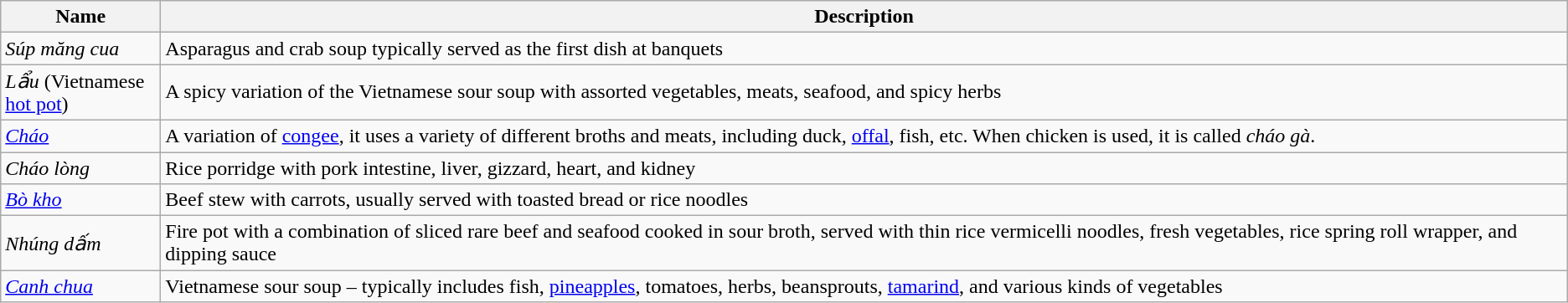<table class="wikitable">
<tr>
<th scope="col" style="width:120px;">Name</th>
<th>Description</th>
</tr>
<tr>
<td><em>Súp măng cua</em></td>
<td>Asparagus and crab soup typically served as the first dish at banquets</td>
</tr>
<tr>
<td><em>Lẩu</em> (Vietnamese <a href='#'>hot pot</a>)</td>
<td>A spicy variation of the Vietnamese sour soup with assorted vegetables, meats, seafood, and spicy herbs</td>
</tr>
<tr>
<td><em><a href='#'>Cháo</a></em></td>
<td>A variation of <a href='#'>congee</a>, it uses a variety of different broths and meats, including duck, <a href='#'>offal</a>, fish, etc. When chicken is used, it is called <em>cháo gà</em>.</td>
</tr>
<tr>
<td><em>Cháo lòng</em></td>
<td>Rice porridge with pork intestine, liver, gizzard, heart, and kidney</td>
</tr>
<tr>
<td><em><a href='#'>Bò kho</a></em></td>
<td>Beef stew with carrots, usually served with toasted bread or rice noodles</td>
</tr>
<tr>
<td><em>Nhúng dấm</em></td>
<td>Fire pot with a combination of sliced rare beef and seafood cooked in sour broth, served with thin rice vermicelli noodles, fresh vegetables, rice spring roll wrapper, and dipping sauce</td>
</tr>
<tr>
<td><em><a href='#'>Canh chua</a></em></td>
<td>Vietnamese sour soup – typically includes fish, <a href='#'>pineapples</a>, tomatoes, herbs, beansprouts, <a href='#'>tamarind</a>, and various kinds of vegetables</td>
</tr>
</table>
